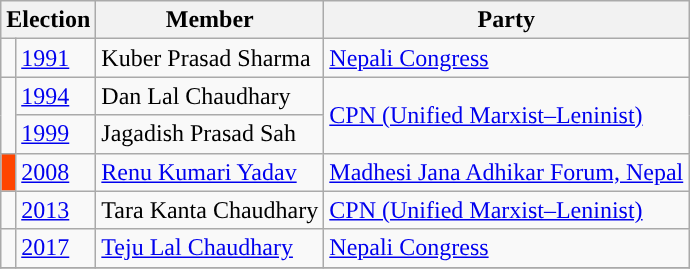<table class="wikitable">
<tr>
<th colspan="2">Election</th>
<th>Member</th>
<th>Party</th>
</tr>
<tr>
<td style="background-color:"></td>
<td><a href='#'>1991</a></td>
<td>Kuber Prasad Sharma</td>
<td><a href='#'>Nepali Congress</a></td>
</tr>
<tr>
<td rowspan="2" style="background-color:"></td>
<td><a href='#'>1994</a></td>
<td>Dan Lal Chaudhary</td>
<td rowspan="2"><a href='#'>CPN (Unified Marxist–Leninist)</a></td>
</tr>
<tr>
<td><a href='#'>1999</a></td>
<td>Jagadish Prasad Sah</td>
</tr>
<tr>
<td style="background-color:orangered"></td>
<td><a href='#'>2008</a></td>
<td><a href='#'>Renu Kumari Yadav</a></td>
<td><a href='#'>Madhesi Jana Adhikar Forum, Nepal</a></td>
</tr>
<tr>
<td style="background-color:"></td>
<td><a href='#'>2013</a></td>
<td>Tara Kanta Chaudhary</td>
<td><a href='#'>CPN (Unified Marxist–Leninist)</a></td>
</tr>
<tr>
<td style="background-color:"></td>
<td><a href='#'>2017</a></td>
<td><a href='#'>Teju Lal Chaudhary</a></td>
<td><a href='#'>Nepali Congress</a></td>
</tr>
<tr>
</tr>
</table>
